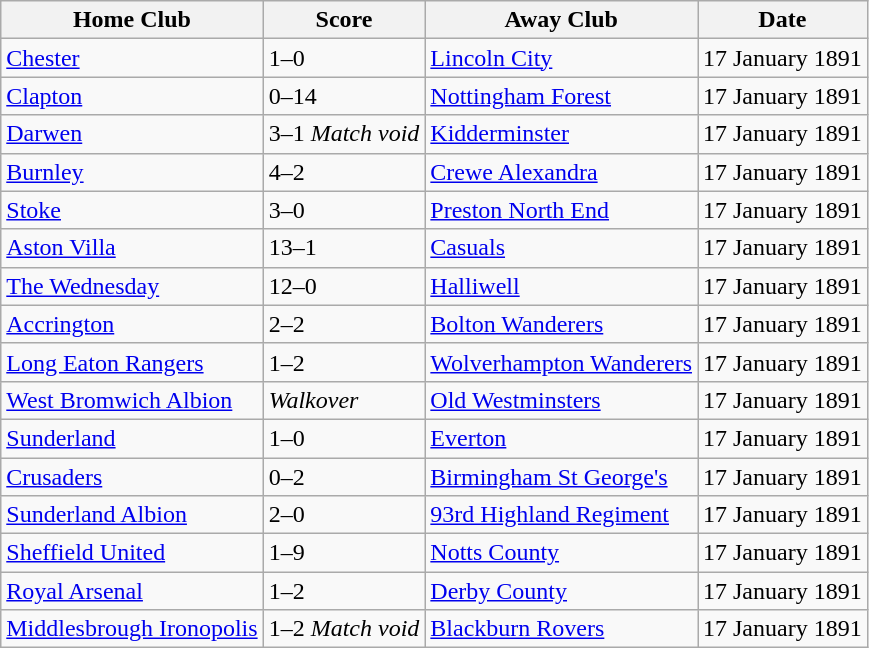<table class="wikitable">
<tr>
<th>Home Club</th>
<th>Score</th>
<th>Away Club</th>
<th>Date</th>
</tr>
<tr>
<td><a href='#'>Chester</a></td>
<td>1–0</td>
<td><a href='#'>Lincoln City</a></td>
<td>17 January 1891</td>
</tr>
<tr>
<td><a href='#'>Clapton</a></td>
<td>0–14</td>
<td><a href='#'>Nottingham Forest</a></td>
<td>17 January 1891</td>
</tr>
<tr>
<td><a href='#'>Darwen</a></td>
<td>3–1 <em>Match void</em></td>
<td><a href='#'>Kidderminster</a></td>
<td>17 January 1891</td>
</tr>
<tr>
<td><a href='#'>Burnley</a></td>
<td>4–2</td>
<td><a href='#'>Crewe Alexandra</a></td>
<td>17 January 1891</td>
</tr>
<tr>
<td><a href='#'>Stoke</a></td>
<td>3–0</td>
<td><a href='#'>Preston North End</a></td>
<td>17 January 1891</td>
</tr>
<tr>
<td><a href='#'>Aston Villa</a></td>
<td>13–1</td>
<td><a href='#'>Casuals</a></td>
<td>17 January 1891</td>
</tr>
<tr>
<td><a href='#'>The Wednesday</a></td>
<td>12–0</td>
<td><a href='#'>Halliwell</a></td>
<td>17 January 1891</td>
</tr>
<tr>
<td><a href='#'>Accrington</a></td>
<td>2–2</td>
<td><a href='#'>Bolton Wanderers</a></td>
<td>17 January 1891</td>
</tr>
<tr>
<td><a href='#'>Long Eaton Rangers</a></td>
<td>1–2</td>
<td><a href='#'>Wolverhampton Wanderers</a></td>
<td>17 January 1891</td>
</tr>
<tr>
<td><a href='#'>West Bromwich Albion</a></td>
<td><em>Walkover</em></td>
<td><a href='#'>Old Westminsters</a></td>
<td>17 January 1891</td>
</tr>
<tr>
<td><a href='#'>Sunderland</a></td>
<td>1–0</td>
<td><a href='#'>Everton</a></td>
<td>17 January 1891</td>
</tr>
<tr>
<td><a href='#'>Crusaders</a></td>
<td>0–2</td>
<td><a href='#'>Birmingham St George's</a></td>
<td>17 January 1891</td>
</tr>
<tr>
<td><a href='#'>Sunderland Albion</a></td>
<td>2–0</td>
<td><a href='#'>93rd Highland Regiment</a></td>
<td>17 January 1891</td>
</tr>
<tr>
<td><a href='#'>Sheffield United</a></td>
<td>1–9</td>
<td><a href='#'>Notts County</a></td>
<td>17 January 1891</td>
</tr>
<tr>
<td><a href='#'>Royal Arsenal</a></td>
<td>1–2</td>
<td><a href='#'>Derby County</a></td>
<td>17 January 1891</td>
</tr>
<tr>
<td><a href='#'>Middlesbrough Ironopolis</a></td>
<td>1–2 <em>Match void</em></td>
<td><a href='#'>Blackburn Rovers</a></td>
<td>17 January 1891</td>
</tr>
</table>
